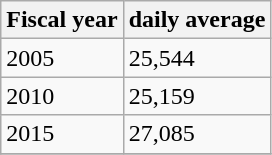<table class="wikitable">
<tr>
<th>Fiscal year</th>
<th>daily average</th>
</tr>
<tr>
<td>2005</td>
<td>25,544</td>
</tr>
<tr>
<td>2010</td>
<td>25,159</td>
</tr>
<tr>
<td>2015</td>
<td>27,085</td>
</tr>
<tr>
</tr>
</table>
